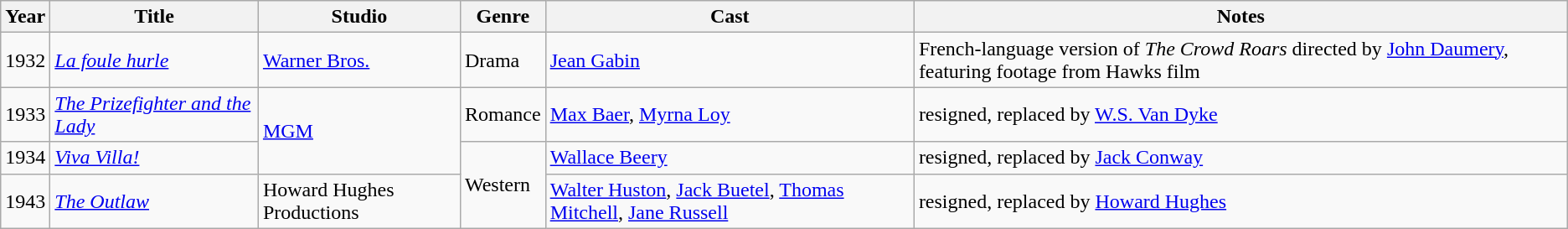<table class="wikitable">
<tr>
<th>Year</th>
<th>Title</th>
<th>Studio</th>
<th>Genre</th>
<th>Cast</th>
<th>Notes</th>
</tr>
<tr>
<td>1932</td>
<td><em><a href='#'>La foule hurle</a></em></td>
<td><a href='#'>Warner Bros.</a></td>
<td>Drama</td>
<td><a href='#'>Jean Gabin</a></td>
<td>French-language version of <em>The Crowd Roars</em> directed by <a href='#'>John Daumery</a>, featuring footage from Hawks film</td>
</tr>
<tr>
<td>1933</td>
<td><em><a href='#'>The Prizefighter and the Lady</a></em></td>
<td rowspan="2"><a href='#'>MGM</a></td>
<td>Romance</td>
<td><a href='#'>Max Baer</a>, <a href='#'>Myrna Loy</a></td>
<td>resigned, replaced by <a href='#'>W.S. Van Dyke</a></td>
</tr>
<tr>
<td>1934</td>
<td><em><a href='#'>Viva Villa!</a></em></td>
<td rowspan="2">Western</td>
<td><a href='#'>Wallace Beery</a></td>
<td>resigned, replaced by <a href='#'>Jack Conway</a></td>
</tr>
<tr>
<td>1943</td>
<td><em><a href='#'>The Outlaw</a></em></td>
<td>Howard Hughes Productions</td>
<td><a href='#'>Walter Huston</a>, <a href='#'>Jack Buetel</a>, <a href='#'>Thomas Mitchell</a>, <a href='#'>Jane Russell</a></td>
<td>resigned, replaced by <a href='#'>Howard Hughes</a></td>
</tr>
</table>
